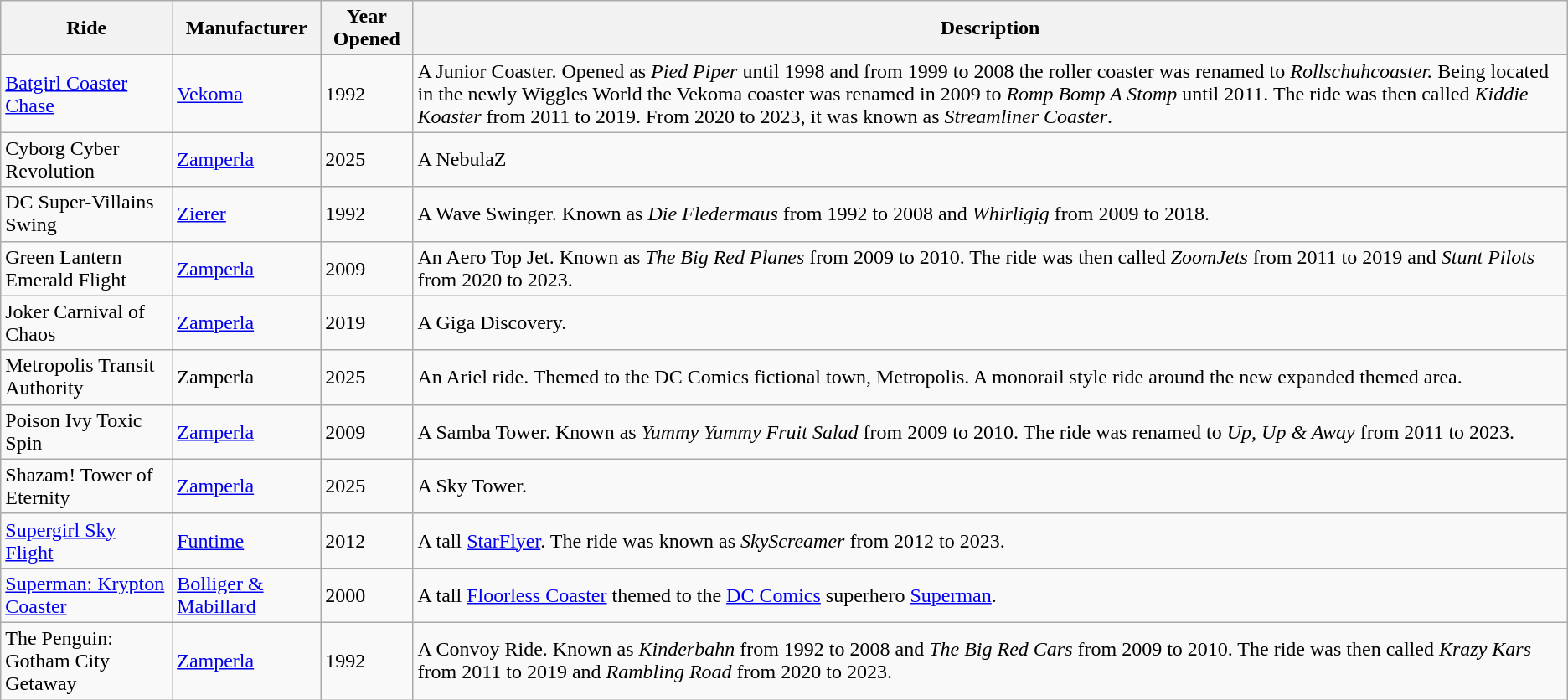<table class=wikitable>
<tr>
<th>Ride</th>
<th>Manufacturer</th>
<th>Year Opened</th>
<th>Description</th>
</tr>
<tr>
<td><a href='#'>Batgirl Coaster Chase</a></td>
<td><a href='#'>Vekoma</a></td>
<td>1992</td>
<td>A Junior Coaster. Opened as <em>Pied Piper</em> until 1998 and from 1999 to 2008 the roller coaster was renamed to <em>Rollschuhcoaster.</em> Being located in the newly Wiggles World the Vekoma coaster was renamed in 2009 to <em>Romp Bomp A Stomp</em> until 2011. The ride was then called <em>Kiddie Koaster</em> from 2011 to 2019. From 2020 to 2023, it was known as <em>Streamliner Coaster</em>.</td>
</tr>
<tr>
<td>Cyborg Cyber Revolution</td>
<td><a href='#'>Zamperla</a></td>
<td>2025</td>
<td>A NebulaZ</td>
</tr>
<tr>
<td>DC Super-Villains Swing</td>
<td><a href='#'>Zierer</a></td>
<td>1992</td>
<td>A Wave Swinger. Known as <em>Die Fledermaus</em> from 1992 to 2008 and <em>Whirligig</em> from 2009 to 2018.</td>
</tr>
<tr>
<td>Green Lantern Emerald Flight</td>
<td><a href='#'>Zamperla</a></td>
<td>2009</td>
<td>An Aero Top Jet. Known as <em>The Big Red Planes</em> from 2009 to 2010. The ride was then called <em>ZoomJets</em> from 2011 to 2019 and <em>Stunt Pilots</em> from 2020 to 2023.</td>
</tr>
<tr>
<td>Joker Carnival of Chaos</td>
<td><a href='#'>Zamperla</a></td>
<td>2019</td>
<td>A Giga Discovery.</td>
</tr>
<tr>
<td>Metropolis Transit Authority</td>
<td>Zamperla</td>
<td>2025</td>
<td>An Ariel ride. Themed to the DC Comics fictional town, Metropolis. A monorail style ride around the new expanded themed area.</td>
</tr>
<tr>
<td>Poison Ivy Toxic Spin</td>
<td><a href='#'>Zamperla</a></td>
<td>2009</td>
<td>A Samba Tower. Known as <em>Yummy Yummy Fruit Salad</em> from 2009 to 2010. The ride was renamed to <em>Up, Up & Away</em> from 2011 to 2023.</td>
</tr>
<tr>
<td>Shazam! Tower of Eternity</td>
<td><a href='#'>Zamperla</a></td>
<td>2025</td>
<td>A Sky Tower.</td>
</tr>
<tr>
<td><a href='#'>Supergirl Sky Flight</a></td>
<td><a href='#'>Funtime</a></td>
<td>2012</td>
<td>A   tall <a href='#'>StarFlyer</a>. The ride was known as <em>SkyScreamer</em> from 2012 to 2023.</td>
</tr>
<tr>
<td><a href='#'>Superman: Krypton Coaster</a></td>
<td><a href='#'>Bolliger & Mabillard</a></td>
<td>2000</td>
<td>A tall <a href='#'>Floorless Coaster</a> themed to the <a href='#'>DC Comics</a> superhero <a href='#'>Superman</a>.</td>
</tr>
<tr>
<td>The Penguin: Gotham City Getaway</td>
<td><a href='#'>Zamperla</a></td>
<td>1992</td>
<td>A Convoy Ride. Known as <em>Kinderbahn</em> from 1992 to 2008 and <em>The Big Red Cars</em> from 2009 to 2010. The ride was then called <em>Krazy Kars</em> from 2011 to 2019 and <em>Rambling Road</em> from 2020 to 2023.</td>
</tr>
</table>
